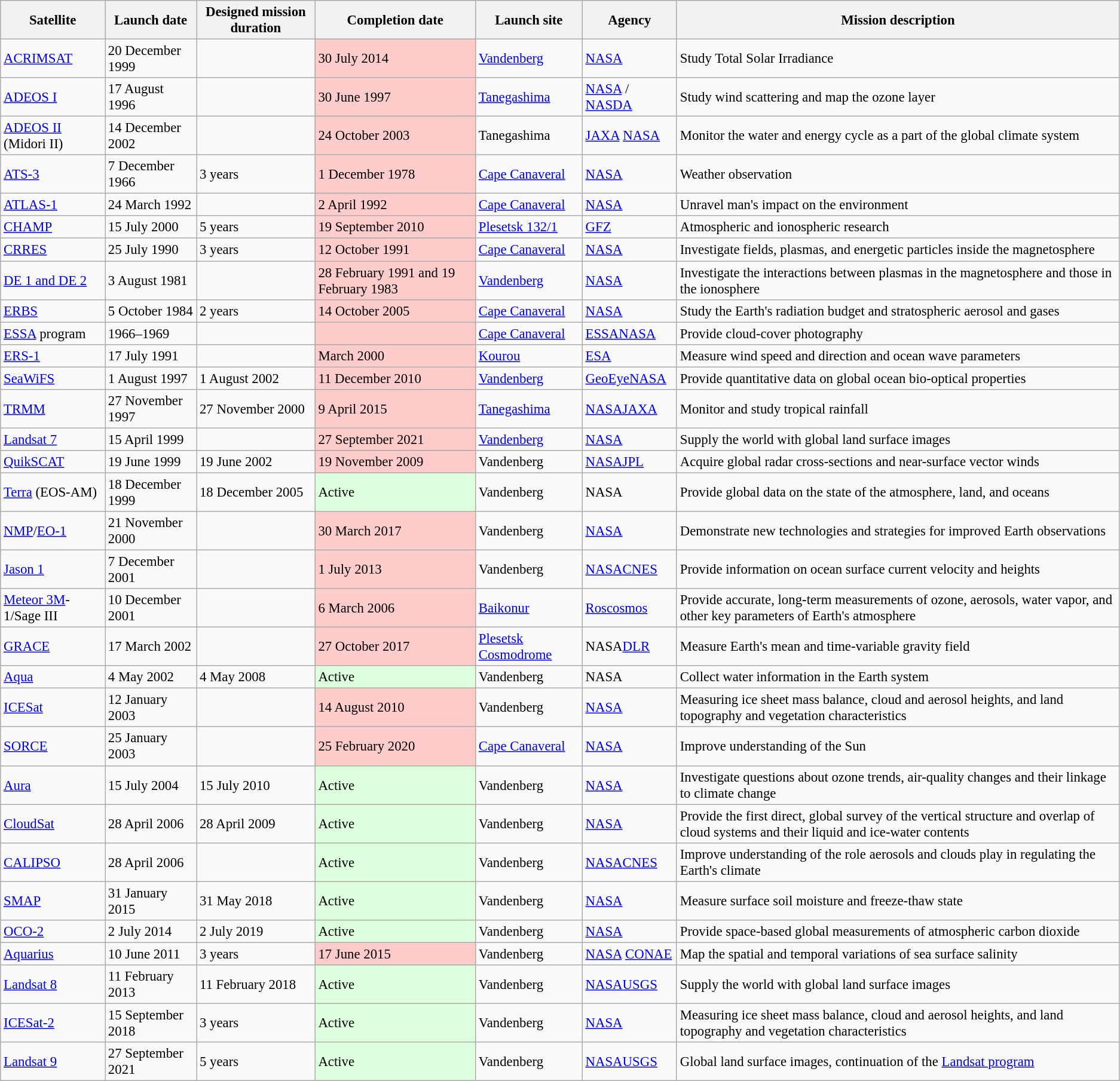<table class="wikitable sortable" style="font-size:95%;">
<tr>
<th>Satellite</th>
<th>Launch date</th>
<th>Designed mission duration</th>
<th>Completion date</th>
<th>Launch site</th>
<th>Agency</th>
<th>Mission description</th>
</tr>
<tr>
<td><a href='#'>ACRIMSAT</a></td>
<td>20 December 1999</td>
<td></td>
<td bgcolor="#FFCCCC">30 July 2014</td>
<td><a href='#'>Vandenberg</a></td>
<td><a href='#'>NASA</a></td>
<td>Study Total Solar Irradiance</td>
</tr>
<tr>
<td><a href='#'>ADEOS I</a></td>
<td>17 August 1996</td>
<td></td>
<td bgcolor="#FFCCCC">30 June 1997</td>
<td><a href='#'>Tanegashima</a></td>
<td><a href='#'>NASA</a> / <a href='#'>NASDA</a></td>
<td>Study wind scattering and map the ozone layer</td>
</tr>
<tr>
<td><a href='#'>ADEOS II</a> (Midori II)</td>
<td>14 December 2002</td>
<td></td>
<td bgcolor="#FFCCCC">24 October 2003</td>
<td>Tanegashima</td>
<td><a href='#'>JAXA</a>  <a href='#'>NASA</a></td>
<td>Monitor the water and energy cycle as a part of the global climate system</td>
</tr>
<tr>
<td><a href='#'>ATS-3</a></td>
<td>7 December 1966</td>
<td>3 years</td>
<td bgcolor="#FFCCCC">1 December 1978</td>
<td><a href='#'>Cape Canaveral</a></td>
<td><a href='#'>NASA</a></td>
<td>Weather observation</td>
</tr>
<tr>
<td><a href='#'>ATLAS-1</a></td>
<td>24 March 1992</td>
<td></td>
<td bgcolor="#FFCCCC">2 April 1992</td>
<td><a href='#'>Cape Canaveral</a></td>
<td><a href='#'>NASA</a></td>
<td>Unravel man's impact on the environment</td>
</tr>
<tr>
<td><a href='#'>CHAMP</a></td>
<td>15 July 2000</td>
<td>5 years</td>
<td bgcolor="#FFCCCC">19 September 2010</td>
<td><a href='#'>Plesetsk 132/1</a></td>
<td><a href='#'>GFZ</a></td>
<td>Atmospheric and ionospheric research</td>
</tr>
<tr>
<td><a href='#'>CRRES</a></td>
<td>25 July 1990</td>
<td>3 years</td>
<td bgcolor="#FFCCCC">12 October 1991</td>
<td><a href='#'>Cape Canaveral</a></td>
<td><a href='#'>NASA</a></td>
<td>Investigate fields, plasmas, and energetic particles inside the magnetosphere</td>
</tr>
<tr>
<td><a href='#'>DE 1 and DE 2</a></td>
<td>3 August 1981</td>
<td></td>
<td bgcolor="#FFCCCC">28 February 1991 and 19 February 1983</td>
<td><a href='#'>Vandenberg</a></td>
<td><a href='#'>NASA</a></td>
<td>Investigate the interactions between plasmas in the magnetosphere and those in the ionosphere</td>
</tr>
<tr>
<td><a href='#'>ERBS</a></td>
<td>5 October 1984</td>
<td>2 years</td>
<td bgcolor="#FFCCCC">14 October 2005</td>
<td><a href='#'>Cape Canaveral</a></td>
<td><a href='#'>NASA</a></td>
<td>Study the Earth's radiation budget and stratospheric aerosol and gases</td>
</tr>
<tr>
<td><a href='#'>ESSA</a> program</td>
<td>1966–1969</td>
<td></td>
<td bgcolor="#FFCCCC"></td>
<td><a href='#'>Cape Canaveral</a></td>
<td><a href='#'>ESSA</a><a href='#'>NASA</a></td>
<td>Provide cloud-cover photography</td>
</tr>
<tr>
<td><a href='#'>ERS-1</a></td>
<td>17 July 1991</td>
<td></td>
<td bgcolor="#FFCCCC">March 2000</td>
<td><a href='#'>Kourou</a></td>
<td><a href='#'>ESA</a></td>
<td>Measure wind speed and direction and ocean wave parameters</td>
</tr>
<tr>
<td><a href='#'>SeaWiFS</a></td>
<td>1 August 1997</td>
<td>1 August 2002</td>
<td bgcolor="#FFCCCC">11 December 2010</td>
<td><a href='#'>Vandenberg</a></td>
<td><a href='#'>GeoEye</a><a href='#'>NASA</a></td>
<td>Provide quantitative data on global ocean bio-optical properties</td>
</tr>
<tr>
<td><a href='#'>TRMM</a></td>
<td>27 November 1997</td>
<td>27 November 2000</td>
<td bgcolor="#FFCCCC">9 April 2015</td>
<td><a href='#'>Tanegashima</a></td>
<td><a href='#'>NASA</a><a href='#'>JAXA</a></td>
<td>Monitor and study tropical rainfall</td>
</tr>
<tr>
<td><a href='#'>Landsat 7</a></td>
<td>15 April 1999</td>
<td></td>
<td bgcolor= "#FFCCCC">27 September 2021</td>
<td><a href='#'>Vandenberg</a></td>
<td><a href='#'>NASA</a></td>
<td>Supply the world with global land surface images</td>
</tr>
<tr>
<td><a href='#'>QuikSCAT</a></td>
<td>19 June 1999</td>
<td>19 June 2002</td>
<td bgcolor="#FFCCCC">19 November 2009</td>
<td>Vandenberg</td>
<td><a href='#'>NASA</a><a href='#'>JPL</a></td>
<td>Acquire global radar cross-sections and near-surface vector winds</td>
</tr>
<tr>
<td><a href='#'>Terra</a> (EOS-AM)</td>
<td>18 December 1999</td>
<td>18 December 2005</td>
<td bgcolor="#ddffdd">Active</td>
<td>Vandenberg</td>
<td>NASA</td>
<td>Provide global data on the state of the atmosphere, land, and oceans</td>
</tr>
<tr>
<td><a href='#'>NMP</a>/<a href='#'>EO-1</a></td>
<td>21 November 2000</td>
<td></td>
<td bgcolor="#FFCCCC">30 March 2017</td>
<td>Vandenberg</td>
<td><a href='#'>NASA</a></td>
<td>Demonstrate new technologies and strategies for improved Earth observations</td>
</tr>
<tr>
<td><a href='#'>Jason 1</a></td>
<td>7 December 2001</td>
<td></td>
<td bgcolor="#FFCCCC">1 July 2013</td>
<td>Vandenberg</td>
<td><a href='#'>NASA</a><a href='#'>CNES</a></td>
<td>Provide information on ocean surface current velocity and heights</td>
</tr>
<tr>
<td><a href='#'>Meteor 3M</a>-1/Sage III</td>
<td>10 December 2001</td>
<td></td>
<td bgcolor="#FFCCCC">6 March 2006</td>
<td><a href='#'>Baikonur</a></td>
<td><a href='#'>Roscosmos</a></td>
<td>Provide accurate, long-term measurements of ozone, aerosols, water vapor, and other key parameters of Earth's atmosphere</td>
</tr>
<tr>
<td><a href='#'>GRACE</a></td>
<td>17 March 2002</td>
<td></td>
<td bgcolor="#FFCCCC">27 October 2017</td>
<td><a href='#'>Plesetsk Cosmodrome</a></td>
<td>NASA<a href='#'>DLR</a></td>
<td>Measure Earth's mean and time-variable gravity field</td>
</tr>
<tr>
<td><a href='#'>Aqua</a></td>
<td>4 May 2002</td>
<td>4 May 2008</td>
<td bgcolor="#ddffdd">Active</td>
<td>Vandenberg</td>
<td>NASA</td>
<td>Collect water information in the Earth system</td>
</tr>
<tr>
<td><a href='#'>ICESat</a></td>
<td>12 January 2003</td>
<td></td>
<td bgcolor="#FFCCCC">14 August 2010</td>
<td>Vandenberg</td>
<td><a href='#'>NASA</a></td>
<td>Measuring ice sheet mass balance, cloud and aerosol heights, and land topography and vegetation characteristics</td>
</tr>
<tr>
<td><a href='#'>SORCE</a></td>
<td>25 January 2003</td>
<td></td>
<td bgcolor="#FFCCCC">25 February 2020</td>
<td><a href='#'>Cape Canaveral</a></td>
<td><a href='#'>NASA</a></td>
<td>Improve understanding of the Sun</td>
</tr>
<tr>
<td><a href='#'>Aura</a></td>
<td>15 July 2004</td>
<td>15 July 2010</td>
<td bgcolor="#ddffdd">Active</td>
<td>Vandenberg</td>
<td><a href='#'>NASA</a></td>
<td>Investigate questions about ozone trends, air-quality changes and their linkage to climate change</td>
</tr>
<tr>
<td><a href='#'>CloudSat</a></td>
<td>28 April 2006</td>
<td>28 April 2009</td>
<td bgcolor="#ddffdd">Active</td>
<td>Vandenberg</td>
<td><a href='#'>NASA</a></td>
<td>Provide the first direct, global survey of the vertical structure and overlap of cloud systems and their liquid and ice-water contents</td>
</tr>
<tr>
<td><a href='#'>CALIPSO</a></td>
<td>28 April 2006</td>
<td></td>
<td bgcolor="#ddffdd">Active</td>
<td>Vandenberg</td>
<td><a href='#'>NASA</a><a href='#'>CNES</a></td>
<td>Improve understanding of the role aerosols and clouds play in regulating the Earth's climate</td>
</tr>
<tr>
<td><a href='#'>SMAP</a></td>
<td>31 January 2015</td>
<td>31 May 2018</td>
<td bgcolor="#ddffdd">Active</td>
<td>Vandenberg</td>
<td><a href='#'>NASA</a></td>
<td>Measure surface soil moisture and freeze-thaw state</td>
</tr>
<tr>
<td><a href='#'>OCO-2</a></td>
<td>2 July 2014</td>
<td>2 July 2019</td>
<td bgcolor="#ddffdd">Active</td>
<td>Vandenberg</td>
<td><a href='#'>NASA</a></td>
<td>Provide space-based global measurements of atmospheric carbon dioxide</td>
</tr>
<tr>
<td><a href='#'>Aquarius</a></td>
<td>10 June 2011</td>
<td>3 years</td>
<td bgcolor="#FFCCCC">17 June 2015 </td>
<td>Vandenberg</td>
<td><a href='#'>NASA</a>  <a href='#'>CONAE</a></td>
<td>Map the spatial and temporal variations of sea surface salinity</td>
</tr>
<tr>
<td><a href='#'>Landsat 8</a></td>
<td>11 February 2013</td>
<td>11 February 2018</td>
<td bgcolor="#ddffdd">Active</td>
<td>Vandenberg</td>
<td><a href='#'>NASA</a><a href='#'>USGS</a></td>
<td>Supply the world with global land surface images</td>
</tr>
<tr>
<td><a href='#'>ICESat-2</a></td>
<td>15 September 2018</td>
<td>3 years</td>
<td bgcolor="#ddffdd">Active</td>
<td>Vandenberg</td>
<td><a href='#'>NASA</a></td>
<td>Measuring ice sheet mass balance, cloud and aerosol heights, and land topography and vegetation characteristics</td>
</tr>
<tr>
<td><a href='#'>Landsat 9</a></td>
<td>27 September 2021</td>
<td>5 years</td>
<td bgcolor="#ddffdd">Active</td>
<td>Vandenberg</td>
<td><a href='#'>NASA</a><a href='#'>USGS</a></td>
<td>Global land surface images, continuation of the <a href='#'>Landsat program</a></td>
</tr>
</table>
